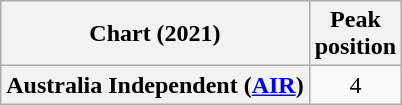<table class="wikitable plainrowheaders" style="text-align:center;">
<tr>
<th scope="col">Chart (2021)</th>
<th scope="col">Peak<br>position</th>
</tr>
<tr>
<th scope="row">Australia Independent (<a href='#'>AIR</a>)</th>
<td>4</td>
</tr>
</table>
